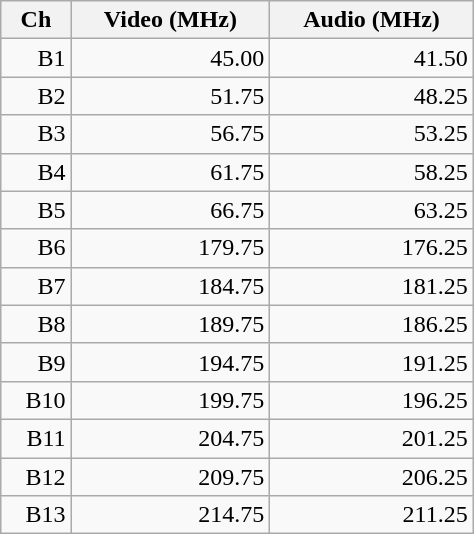<table class="wikitable" width="25%" border="1" cellpadding="1" align="right">
<tr ---- align="right">
<th>Ch</th>
<th>Video (MHz)</th>
<th>Audio (MHz)</th>
</tr>
<tr ---- align="right">
<td>B1</td>
<td>45.00</td>
<td>41.50</td>
</tr>
<tr ---- align="right">
<td>B2</td>
<td>51.75</td>
<td>48.25</td>
</tr>
<tr ---- align="right">
<td>B3</td>
<td>56.75</td>
<td>53.25</td>
</tr>
<tr ---- align="right">
<td>B4</td>
<td>61.75</td>
<td>58.25</td>
</tr>
<tr ---- align="right">
<td>B5</td>
<td>66.75</td>
<td>63.25</td>
</tr>
<tr ---- align="right">
<td>B6</td>
<td>179.75</td>
<td>176.25</td>
</tr>
<tr ---- align="right">
<td>B7</td>
<td>184.75</td>
<td>181.25</td>
</tr>
<tr ---- align="right">
<td>B8</td>
<td>189.75</td>
<td>186.25</td>
</tr>
<tr ---- align="right">
<td>B9</td>
<td>194.75</td>
<td>191.25</td>
</tr>
<tr ---- align="right">
<td>B10</td>
<td>199.75</td>
<td>196.25</td>
</tr>
<tr ---- align="right">
<td>B11</td>
<td>204.75</td>
<td>201.25</td>
</tr>
<tr ---- align="right">
<td>B12</td>
<td>209.75</td>
<td>206.25</td>
</tr>
<tr ---- align="right">
<td>B13</td>
<td>214.75</td>
<td>211.25</td>
</tr>
</table>
